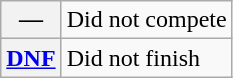<table class="wikitable">
<tr>
<th scope="row">—</th>
<td>Did not compete</td>
</tr>
<tr>
<th scope="row"><a href='#'>DNF</a></th>
<td>Did not finish</td>
</tr>
</table>
